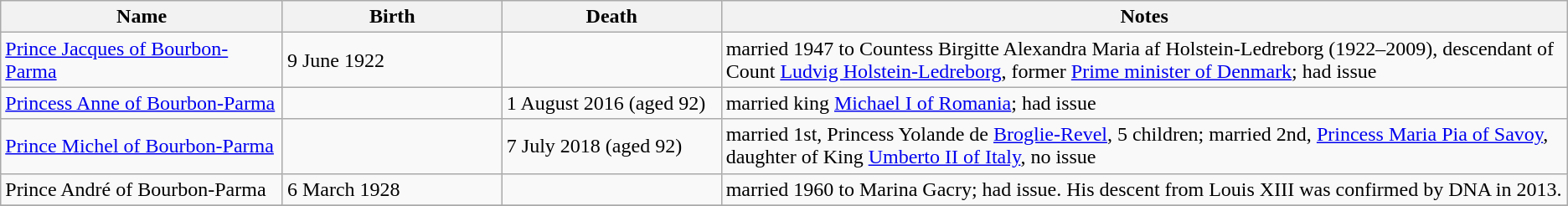<table class="wikitable sortable">
<tr>
<th width="18%">Name</th>
<th width="14%">Birth</th>
<th width="14%">Death</th>
<th width="62%">Notes</th>
</tr>
<tr>
<td><a href='#'>Prince Jacques of Bourbon-Parma</a></td>
<td>9 June 1922</td>
<td></td>
<td>married 1947 to Countess Birgitte Alexandra Maria af Holstein-Ledreborg (1922–2009), descendant of Count <a href='#'>Ludvig Holstein-Ledreborg</a>, former <a href='#'>Prime minister of Denmark</a>; had issue</td>
</tr>
<tr>
<td><a href='#'>Princess Anne of Bourbon-Parma</a></td>
<td></td>
<td>1 August 2016 (aged 92)</td>
<td>married king <a href='#'>Michael I of Romania</a>; had issue</td>
</tr>
<tr>
<td><a href='#'>Prince Michel of Bourbon-Parma</a></td>
<td></td>
<td>7 July 2018 (aged 92)</td>
<td>married 1st, Princess Yolande de <a href='#'>Broglie-Revel</a>, 5 children; married 2nd, <a href='#'>Princess Maria Pia of Savoy</a>, daughter of King <a href='#'>Umberto II of Italy</a>, no issue</td>
</tr>
<tr>
<td>Prince André of Bourbon-Parma</td>
<td>6 March 1928</td>
<td></td>
<td>married 1960 to Marina Gacry; had issue. His descent from Louis XIII was confirmed by DNA in 2013.</td>
</tr>
<tr>
</tr>
</table>
